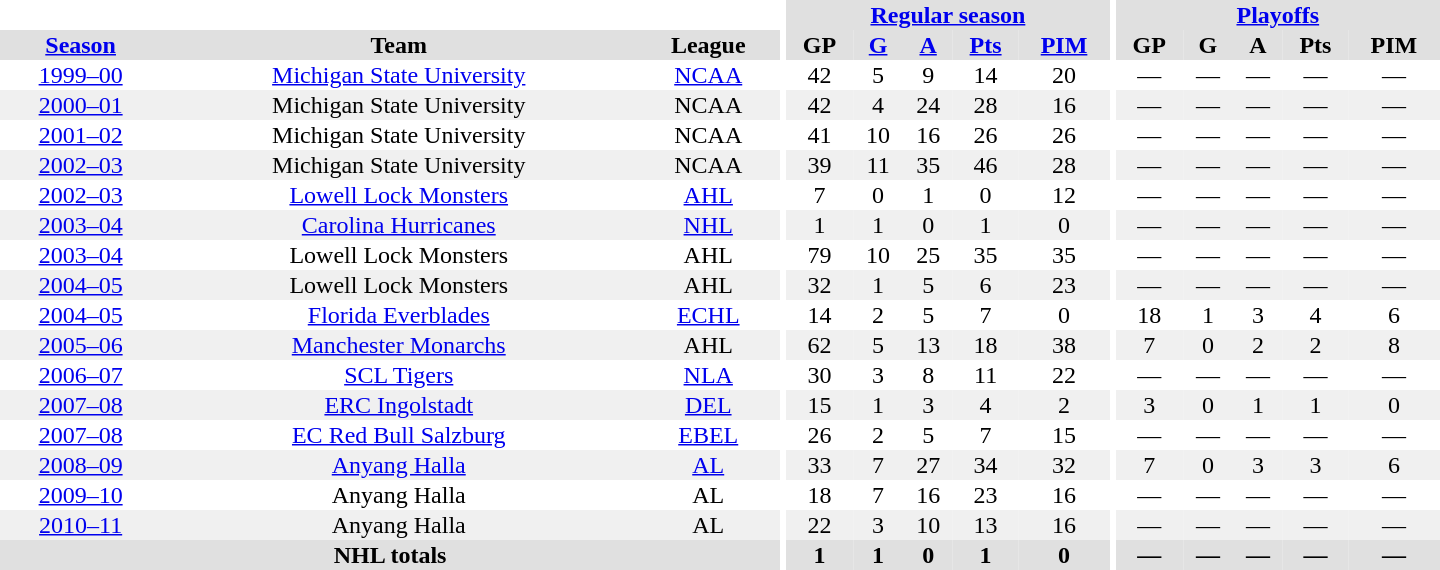<table border="0" cellpadding="1" cellspacing="0" style="text-align:center; width:60em">
<tr bgcolor="#e0e0e0">
<th colspan="3"  bgcolor="#ffffff"></th>
<th rowspan="99" bgcolor="#ffffff"></th>
<th colspan="5"><a href='#'>Regular season</a></th>
<th rowspan="99" bgcolor="#ffffff"></th>
<th colspan="5"><a href='#'>Playoffs</a></th>
</tr>
<tr bgcolor="#e0e0e0">
<th><a href='#'>Season</a></th>
<th>Team</th>
<th>League</th>
<th>GP</th>
<th><a href='#'>G</a></th>
<th><a href='#'>A</a></th>
<th><a href='#'>Pts</a></th>
<th><a href='#'>PIM</a></th>
<th>GP</th>
<th>G</th>
<th>A</th>
<th>Pts</th>
<th>PIM</th>
</tr>
<tr ALIGN="center">
<td><a href='#'>1999–00</a></td>
<td><a href='#'>Michigan State University</a></td>
<td><a href='#'>NCAA</a></td>
<td>42</td>
<td>5</td>
<td>9</td>
<td>14</td>
<td>20</td>
<td>—</td>
<td>—</td>
<td>—</td>
<td>—</td>
<td>—</td>
</tr>
<tr ALIGN="center" bgcolor="#f0f0f0">
<td><a href='#'>2000–01</a></td>
<td>Michigan State University</td>
<td>NCAA</td>
<td>42</td>
<td>4</td>
<td>24</td>
<td>28</td>
<td>16</td>
<td>—</td>
<td>—</td>
<td>—</td>
<td>—</td>
<td>—</td>
</tr>
<tr ALIGN="center">
<td><a href='#'>2001–02</a></td>
<td>Michigan State University</td>
<td>NCAA</td>
<td>41</td>
<td>10</td>
<td>16</td>
<td>26</td>
<td>26</td>
<td>—</td>
<td>—</td>
<td>—</td>
<td>—</td>
<td>—</td>
</tr>
<tr ALIGN="center" bgcolor="#f0f0f0">
<td><a href='#'>2002–03</a></td>
<td>Michigan State University</td>
<td>NCAA</td>
<td>39</td>
<td>11</td>
<td>35</td>
<td>46</td>
<td>28</td>
<td>—</td>
<td>—</td>
<td>—</td>
<td>—</td>
<td>—</td>
</tr>
<tr ALIGN="center">
<td><a href='#'>2002–03</a></td>
<td><a href='#'>Lowell Lock Monsters</a></td>
<td><a href='#'>AHL</a></td>
<td>7</td>
<td>0</td>
<td>1</td>
<td>0</td>
<td>12</td>
<td>—</td>
<td>—</td>
<td>—</td>
<td>—</td>
<td>—</td>
</tr>
<tr ALIGN="center" bgcolor="#f0f0f0">
<td><a href='#'>2003–04</a></td>
<td><a href='#'>Carolina Hurricanes</a></td>
<td><a href='#'>NHL</a></td>
<td>1</td>
<td>1</td>
<td>0</td>
<td>1</td>
<td>0</td>
<td>—</td>
<td>—</td>
<td>—</td>
<td>—</td>
<td>—</td>
</tr>
<tr ALIGN="center">
<td><a href='#'>2003–04</a></td>
<td>Lowell Lock Monsters</td>
<td>AHL</td>
<td>79</td>
<td>10</td>
<td>25</td>
<td>35</td>
<td>35</td>
<td>—</td>
<td>—</td>
<td>—</td>
<td>—</td>
<td>—</td>
</tr>
<tr ALIGN="center" bgcolor="#f0f0f0">
<td><a href='#'>2004–05</a></td>
<td>Lowell Lock Monsters</td>
<td>AHL</td>
<td>32</td>
<td>1</td>
<td>5</td>
<td>6</td>
<td>23</td>
<td>—</td>
<td>—</td>
<td>—</td>
<td>—</td>
<td>—</td>
</tr>
<tr ALIGN="center">
<td><a href='#'>2004–05</a></td>
<td><a href='#'>Florida Everblades</a></td>
<td><a href='#'>ECHL</a></td>
<td>14</td>
<td>2</td>
<td>5</td>
<td>7</td>
<td>0</td>
<td>18</td>
<td>1</td>
<td>3</td>
<td>4</td>
<td>6</td>
</tr>
<tr ALIGN="center" bgcolor="#f0f0f0">
<td><a href='#'>2005–06</a></td>
<td><a href='#'>Manchester Monarchs</a></td>
<td>AHL</td>
<td>62</td>
<td>5</td>
<td>13</td>
<td>18</td>
<td>38</td>
<td>7</td>
<td>0</td>
<td>2</td>
<td>2</td>
<td>8</td>
</tr>
<tr ALIGN="center">
<td><a href='#'>2006–07</a></td>
<td><a href='#'>SCL Tigers</a></td>
<td><a href='#'>NLA</a></td>
<td>30</td>
<td>3</td>
<td>8</td>
<td>11</td>
<td>22</td>
<td>—</td>
<td>—</td>
<td>—</td>
<td>—</td>
<td>—</td>
</tr>
<tr ALIGN="center" bgcolor="#f0f0f0">
<td><a href='#'>2007–08</a></td>
<td><a href='#'>ERC Ingolstadt</a></td>
<td><a href='#'>DEL</a></td>
<td>15</td>
<td>1</td>
<td>3</td>
<td>4</td>
<td>2</td>
<td>3</td>
<td>0</td>
<td>1</td>
<td>1</td>
<td>0</td>
</tr>
<tr ALIGN="center">
<td><a href='#'>2007–08</a></td>
<td><a href='#'>EC Red Bull Salzburg</a></td>
<td><a href='#'>EBEL</a></td>
<td>26</td>
<td>2</td>
<td>5</td>
<td>7</td>
<td>15</td>
<td>—</td>
<td>—</td>
<td>—</td>
<td>—</td>
<td>—</td>
</tr>
<tr ALIGN="center" bgcolor="#f0f0f0">
<td><a href='#'>2008–09</a></td>
<td><a href='#'>Anyang Halla</a></td>
<td><a href='#'>AL</a></td>
<td>33</td>
<td>7</td>
<td>27</td>
<td>34</td>
<td>32</td>
<td>7</td>
<td>0</td>
<td>3</td>
<td>3</td>
<td>6</td>
</tr>
<tr ALIGN="center">
<td><a href='#'>2009–10</a></td>
<td>Anyang Halla</td>
<td>AL</td>
<td>18</td>
<td>7</td>
<td>16</td>
<td>23</td>
<td>16</td>
<td>—</td>
<td>—</td>
<td>—</td>
<td>—</td>
<td>—</td>
</tr>
<tr ALIGN="center" bgcolor="#f0f0f0">
<td><a href='#'>2010–11</a></td>
<td>Anyang Halla</td>
<td>AL</td>
<td>22</td>
<td>3</td>
<td>10</td>
<td>13</td>
<td>16</td>
<td>—</td>
<td>—</td>
<td>—</td>
<td>—</td>
<td>—</td>
</tr>
<tr bgcolor="#e0e0e0">
<th colspan="3">NHL totals</th>
<th>1</th>
<th>1</th>
<th>0</th>
<th>1</th>
<th>0</th>
<th>—</th>
<th>—</th>
<th>—</th>
<th>—</th>
<th>—</th>
</tr>
</table>
